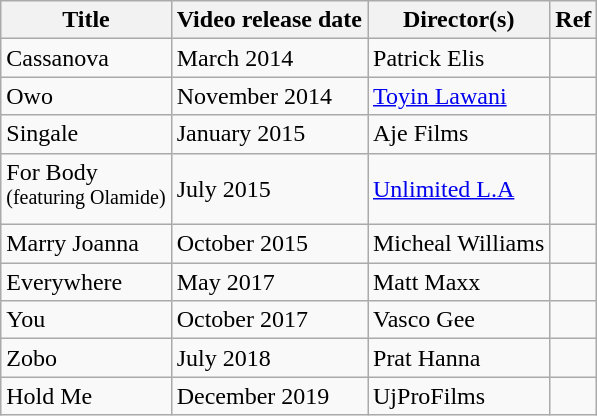<table class="wikitable">
<tr>
<th>Title</th>
<th>Video release date</th>
<th>Director(s)</th>
<th>Ref</th>
</tr>
<tr>
<td>Cassanova</td>
<td>March 2014</td>
<td>Patrick Elis</td>
<td></td>
</tr>
<tr>
<td>Owo</td>
<td>November 2014</td>
<td><a href='#'>Toyin Lawani</a></td>
<td></td>
</tr>
<tr>
<td>Singale</td>
<td>January 2015</td>
<td>Aje Films</td>
<td></td>
</tr>
<tr>
<td>For Body<br><sup>(featuring Olamide)</sup></td>
<td>July 2015</td>
<td><a href='#'>Unlimited L.A</a></td>
<td></td>
</tr>
<tr>
<td>Marry Joanna</td>
<td>October 2015</td>
<td>Micheal Williams</td>
<td></td>
</tr>
<tr>
<td>Everywhere</td>
<td>May 2017</td>
<td>Matt Maxx</td>
<td></td>
</tr>
<tr>
<td>You</td>
<td>October 2017</td>
<td>Vasco Gee</td>
<td></td>
</tr>
<tr>
<td>Zobo</td>
<td>July 2018</td>
<td>Prat Hanna</td>
<td></td>
</tr>
<tr>
<td>Hold Me</td>
<td>December 2019</td>
<td>UjProFilms</td>
<td></td>
</tr>
</table>
